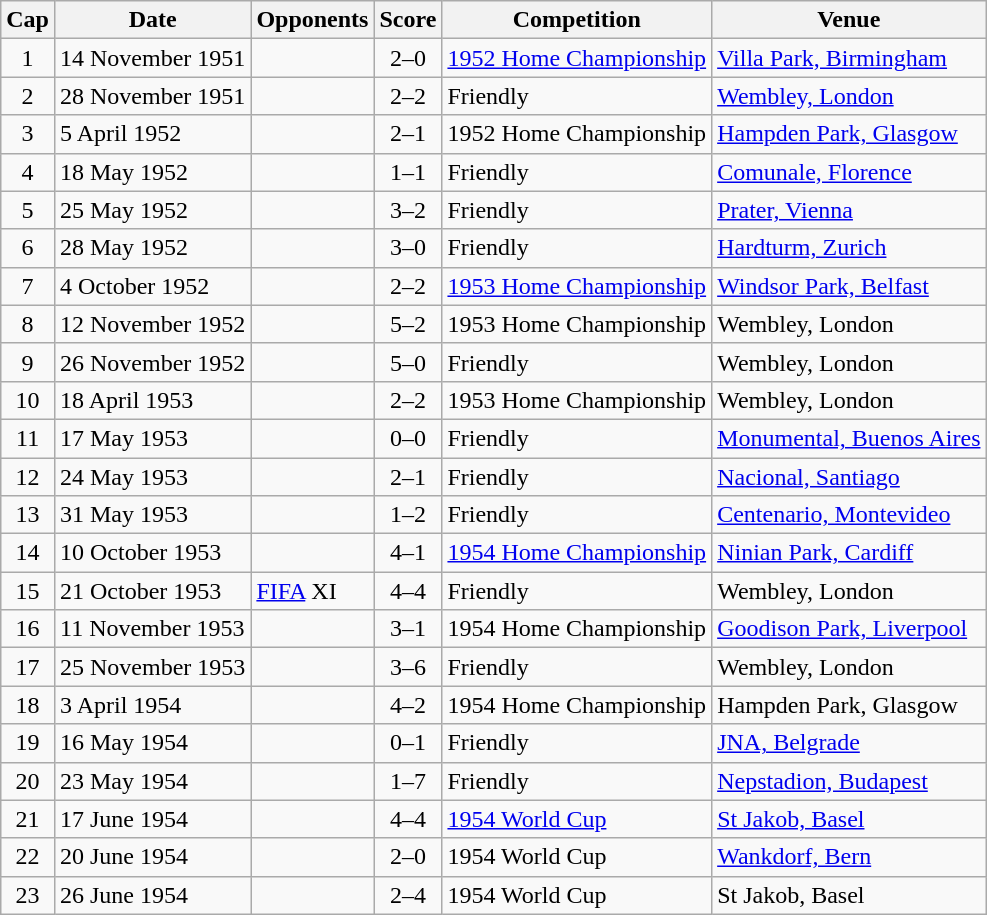<table class="wikitable">
<tr>
<th>Cap</th>
<th>Date</th>
<th>Opponents</th>
<th>Score</th>
<th>Competition</th>
<th>Venue</th>
</tr>
<tr>
<td align="center">1</td>
<td>14 November 1951</td>
<td></td>
<td align="center">2–0</td>
<td><a href='#'>1952 Home Championship</a></td>
<td><a href='#'>Villa Park, Birmingham</a></td>
</tr>
<tr>
<td align="center">2</td>
<td>28 November 1951</td>
<td></td>
<td align="center">2–2</td>
<td>Friendly</td>
<td><a href='#'>Wembley, London</a></td>
</tr>
<tr>
<td align="center">3</td>
<td>5 April 1952</td>
<td></td>
<td align="center">2–1</td>
<td>1952 Home Championship</td>
<td><a href='#'>Hampden Park, Glasgow</a></td>
</tr>
<tr>
<td align="center">4</td>
<td>18 May 1952</td>
<td></td>
<td align="center">1–1</td>
<td>Friendly</td>
<td><a href='#'>Comunale, Florence</a></td>
</tr>
<tr>
<td align="center">5</td>
<td>25 May 1952</td>
<td></td>
<td align="center">3–2</td>
<td>Friendly</td>
<td><a href='#'>Prater, Vienna</a></td>
</tr>
<tr>
<td align="center">6</td>
<td>28 May 1952</td>
<td></td>
<td align="center">3–0</td>
<td>Friendly</td>
<td><a href='#'>Hardturm, Zurich</a></td>
</tr>
<tr>
<td align="center">7</td>
<td>4 October 1952</td>
<td></td>
<td align="center">2–2</td>
<td><a href='#'>1953 Home Championship</a></td>
<td><a href='#'>Windsor Park, Belfast</a></td>
</tr>
<tr>
<td align="center">8</td>
<td>12 November 1952</td>
<td></td>
<td align="center">5–2</td>
<td>1953 Home Championship</td>
<td>Wembley, London</td>
</tr>
<tr>
<td align="center">9</td>
<td>26 November 1952</td>
<td></td>
<td align="center">5–0</td>
<td>Friendly</td>
<td>Wembley, London</td>
</tr>
<tr>
<td align="center">10</td>
<td>18 April 1953</td>
<td></td>
<td align="center">2–2</td>
<td>1953 Home Championship</td>
<td>Wembley, London</td>
</tr>
<tr>
<td align="center">11</td>
<td>17 May 1953</td>
<td></td>
<td align="center">0–0</td>
<td>Friendly</td>
<td><a href='#'>Monumental, Buenos Aires</a></td>
</tr>
<tr>
<td align="center">12</td>
<td>24 May 1953</td>
<td></td>
<td align="center">2–1</td>
<td>Friendly</td>
<td><a href='#'>Nacional, Santiago</a></td>
</tr>
<tr>
<td align="center">13</td>
<td>31 May 1953</td>
<td></td>
<td align="center">1–2</td>
<td>Friendly</td>
<td><a href='#'>Centenario, Montevideo</a></td>
</tr>
<tr>
<td align="center">14</td>
<td>10 October 1953</td>
<td></td>
<td align="center">4–1</td>
<td><a href='#'>1954 Home Championship</a></td>
<td><a href='#'>Ninian Park, Cardiff</a></td>
</tr>
<tr>
<td align="center">15</td>
<td>21 October 1953</td>
<td><a href='#'>FIFA</a> XI</td>
<td align="center">4–4</td>
<td>Friendly</td>
<td>Wembley, London</td>
</tr>
<tr>
<td align="center">16</td>
<td>11 November 1953</td>
<td></td>
<td align="center">3–1</td>
<td>1954 Home Championship</td>
<td><a href='#'>Goodison Park, Liverpool</a></td>
</tr>
<tr>
<td align="center">17</td>
<td>25 November 1953</td>
<td></td>
<td align="center">3–6</td>
<td>Friendly</td>
<td>Wembley, London</td>
</tr>
<tr>
<td align="center">18</td>
<td>3 April 1954</td>
<td></td>
<td align="center">4–2</td>
<td>1954 Home Championship</td>
<td>Hampden Park, Glasgow</td>
</tr>
<tr>
<td align="center">19</td>
<td>16 May 1954</td>
<td></td>
<td align="center">0–1</td>
<td>Friendly</td>
<td><a href='#'>JNA, Belgrade</a></td>
</tr>
<tr>
<td align="center">20</td>
<td>23 May 1954</td>
<td></td>
<td align="center">1–7</td>
<td>Friendly</td>
<td><a href='#'>Nepstadion, Budapest</a></td>
</tr>
<tr>
<td align="center">21</td>
<td>17 June 1954</td>
<td></td>
<td align="center">4–4</td>
<td><a href='#'>1954 World Cup</a></td>
<td><a href='#'>St Jakob, Basel</a></td>
</tr>
<tr>
<td align="center">22</td>
<td>20 June 1954</td>
<td></td>
<td align="center">2–0</td>
<td>1954 World Cup</td>
<td><a href='#'>Wankdorf, Bern</a></td>
</tr>
<tr>
<td align="center">23</td>
<td>26 June 1954</td>
<td></td>
<td align="center">2–4</td>
<td>1954 World Cup</td>
<td>St Jakob, Basel</td>
</tr>
</table>
